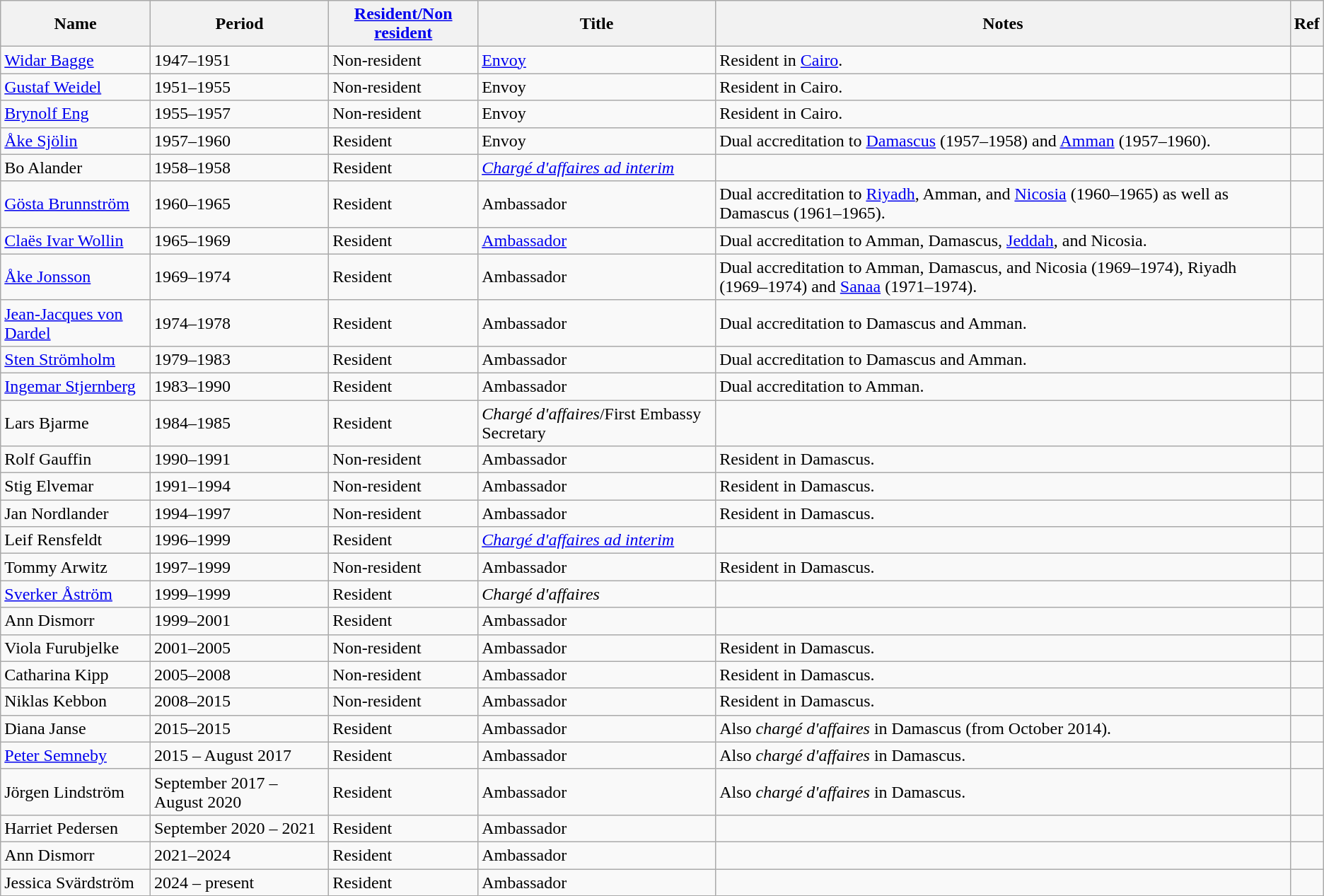<table class="wikitable">
<tr>
<th>Name</th>
<th>Period</th>
<th><a href='#'>Resident/Non resident</a></th>
<th>Title</th>
<th>Notes</th>
<th>Ref</th>
</tr>
<tr>
<td><a href='#'>Widar Bagge</a></td>
<td>1947–1951</td>
<td> Non-resident</td>
<td><a href='#'>Envoy</a></td>
<td>Resident in <a href='#'>Cairo</a>.</td>
<td></td>
</tr>
<tr>
<td><a href='#'>Gustaf Weidel</a></td>
<td>1951–1955</td>
<td> Non-resident</td>
<td>Envoy</td>
<td>Resident in Cairo.</td>
<td></td>
</tr>
<tr>
<td><a href='#'>Brynolf Eng</a></td>
<td>1955–1957</td>
<td> Non-resident</td>
<td>Envoy</td>
<td>Resident in  Cairo.</td>
<td></td>
</tr>
<tr>
<td><a href='#'>Åke Sjölin</a></td>
<td>1957–1960</td>
<td> Resident</td>
<td>Envoy</td>
<td>Dual accreditation to <a href='#'>Damascus</a> (1957–1958) and <a href='#'>Amman</a> (1957–1960).</td>
<td></td>
</tr>
<tr>
<td>Bo Alander</td>
<td>1958–1958</td>
<td> Resident</td>
<td><em><a href='#'>Chargé d'affaires ad interim</a></em></td>
<td></td>
<td></td>
</tr>
<tr>
<td><a href='#'>Gösta Brunnström</a></td>
<td>1960–1965</td>
<td> Resident</td>
<td>Ambassador</td>
<td>Dual accreditation to <a href='#'>Riyadh</a>, Amman, and <a href='#'>Nicosia</a> (1960–1965) as well as Damascus (1961–1965).</td>
<td></td>
</tr>
<tr>
<td><a href='#'>Claës Ivar Wollin</a></td>
<td>1965–1969</td>
<td> Resident</td>
<td><a href='#'>Ambassador</a></td>
<td>Dual accreditation to Amman, Damascus, <a href='#'>Jeddah</a>, and Nicosia.</td>
<td></td>
</tr>
<tr>
<td><a href='#'>Åke Jonsson</a></td>
<td>1969–1974</td>
<td> Resident</td>
<td>Ambassador</td>
<td>Dual accreditation to Amman, Damascus, and Nicosia (1969–1974), Riyadh (1969–1974) and <a href='#'>Sanaa</a> (1971–1974).</td>
<td></td>
</tr>
<tr>
<td><a href='#'>Jean-Jacques von Dardel</a></td>
<td>1974–1978</td>
<td> Resident</td>
<td>Ambassador</td>
<td>Dual accreditation to Damascus and Amman.</td>
<td></td>
</tr>
<tr>
<td><a href='#'>Sten Strömholm</a></td>
<td>1979–1983</td>
<td> Resident</td>
<td>Ambassador</td>
<td>Dual accreditation to Damascus and Amman.</td>
<td></td>
</tr>
<tr>
<td><a href='#'>Ingemar Stjernberg</a></td>
<td>1983–1990</td>
<td> Resident</td>
<td>Ambassador</td>
<td>Dual accreditation to Amman.</td>
<td></td>
</tr>
<tr>
<td>Lars Bjarme</td>
<td>1984–1985</td>
<td> Resident</td>
<td><em>Chargé d'affaires</em>/First Embassy Secretary</td>
<td></td>
<td></td>
</tr>
<tr>
<td>Rolf Gauffin</td>
<td>1990–1991</td>
<td> Non-resident</td>
<td>Ambassador</td>
<td>Resident in Damascus.</td>
<td></td>
</tr>
<tr>
<td>Stig Elvemar</td>
<td>1991–1994</td>
<td> Non-resident</td>
<td>Ambassador</td>
<td>Resident in Damascus.</td>
<td></td>
</tr>
<tr>
<td>Jan Nordlander</td>
<td>1994–1997</td>
<td> Non-resident</td>
<td>Ambassador</td>
<td>Resident in Damascus.</td>
<td></td>
</tr>
<tr>
<td>Leif Rensfeldt</td>
<td>1996–1999</td>
<td> Resident</td>
<td><em><a href='#'>Chargé d'affaires ad interim</a></em></td>
<td></td>
<td></td>
</tr>
<tr>
<td>Tommy Arwitz</td>
<td>1997–1999</td>
<td> Non-resident</td>
<td>Ambassador</td>
<td>Resident in Damascus.</td>
<td></td>
</tr>
<tr>
<td><a href='#'>Sverker Åström</a></td>
<td>1999–1999</td>
<td> Resident</td>
<td><em>Chargé d'affaires</em></td>
<td></td>
<td></td>
</tr>
<tr>
<td>Ann Dismorr</td>
<td>1999–2001</td>
<td> Resident</td>
<td>Ambassador</td>
<td></td>
<td></td>
</tr>
<tr>
<td>Viola Furubjelke</td>
<td>2001–2005</td>
<td> Non-resident</td>
<td>Ambassador</td>
<td>Resident in Damascus.</td>
<td></td>
</tr>
<tr>
<td>Catharina Kipp</td>
<td>2005–2008</td>
<td> Non-resident</td>
<td>Ambassador</td>
<td>Resident in Damascus.</td>
<td></td>
</tr>
<tr>
<td>Niklas Kebbon</td>
<td>2008–2015</td>
<td> Non-resident</td>
<td>Ambassador</td>
<td>Resident in Damascus.</td>
<td></td>
</tr>
<tr>
<td>Diana Janse</td>
<td>2015–2015</td>
<td> Resident</td>
<td>Ambassador</td>
<td>Also <em>chargé d'affaires</em> in Damascus (from October 2014).</td>
<td></td>
</tr>
<tr>
<td><a href='#'>Peter Semneby</a></td>
<td>2015 – August 2017</td>
<td> Resident</td>
<td>Ambassador</td>
<td>Also <em>chargé d'affaires</em> in Damascus.</td>
<td></td>
</tr>
<tr>
<td>Jörgen Lindström</td>
<td>September 2017 – August 2020</td>
<td> Resident</td>
<td>Ambassador</td>
<td>Also <em>chargé d'affaires</em> in Damascus.</td>
<td></td>
</tr>
<tr>
<td>Harriet Pedersen</td>
<td>September 2020 – 2021</td>
<td> Resident</td>
<td>Ambassador</td>
<td></td>
<td></td>
</tr>
<tr>
<td>Ann Dismorr</td>
<td>2021–2024</td>
<td> Resident</td>
<td>Ambassador</td>
<td></td>
<td></td>
</tr>
<tr>
<td>Jessica Svärdström</td>
<td>2024 – present</td>
<td> Resident</td>
<td>Ambassador</td>
<td></td>
<td></td>
</tr>
</table>
